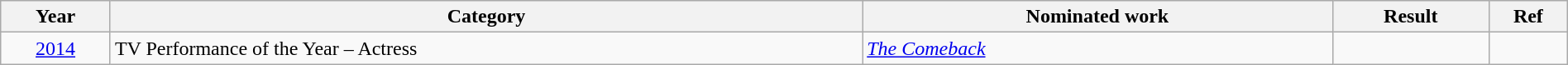<table class="wikitable" width="100%">
<tr>
<th width="7%">Year</th>
<th width="48%">Category</th>
<th width="30%">Nominated work</th>
<th width="10%">Result</th>
<th width="5%">Ref</th>
</tr>
<tr>
<td align="center"><a href='#'>2014</a></td>
<td>TV Performance of the Year – Actress</td>
<td><em><a href='#'>The Comeback</a></em></td>
<td></td>
<td align="center"></td>
</tr>
</table>
